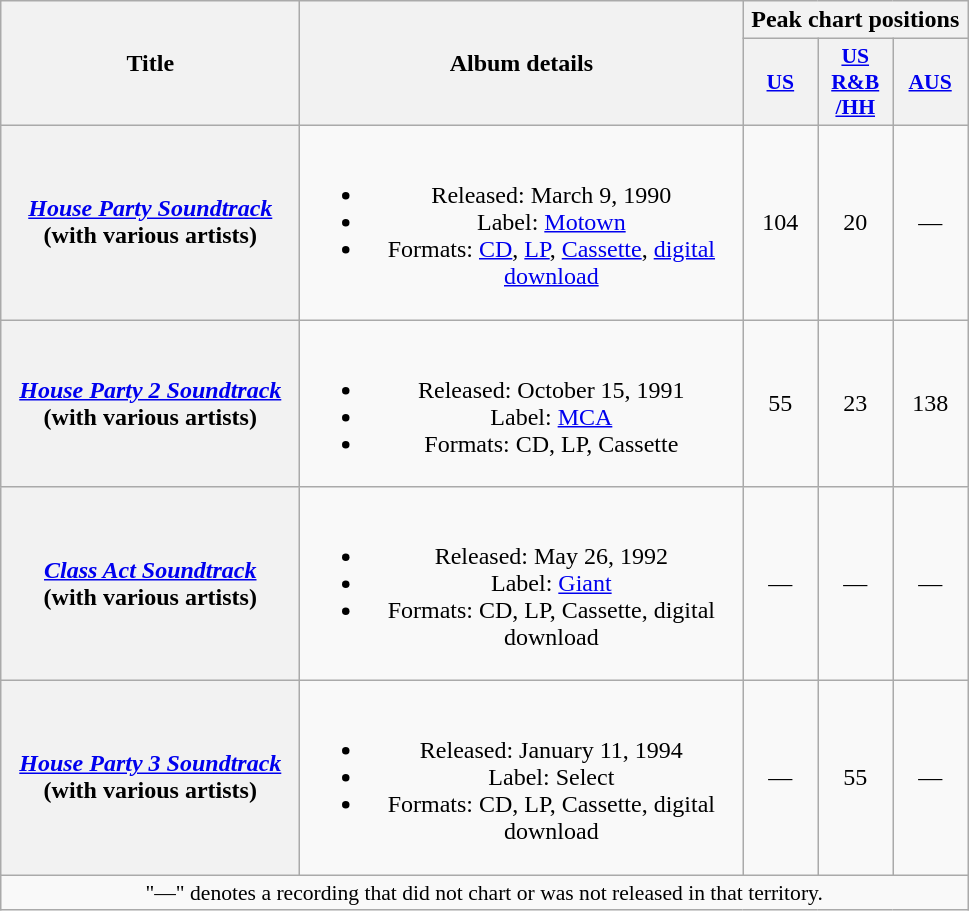<table class="wikitable plainrowheaders" style="text-align:center;">
<tr>
<th scope="col" rowspan="2" style="width:12em;">Title</th>
<th scope="col" rowspan="2" style="width:18em;">Album details</th>
<th scope="col" colspan="3">Peak chart positions</th>
</tr>
<tr>
<th scope="col" style="width:3em;font-size:90%;"><a href='#'>US</a><br></th>
<th scope="col" style="width:3em;font-size:90%;"><a href='#'>US<br>R&B<br>/HH</a><br></th>
<th scope="col" style="width:3em;font-size:90%;"><a href='#'>AUS</a><br></th>
</tr>
<tr>
<th scope="row"><em><a href='#'>House Party Soundtrack</a></em><br><span>(with various artists)</span></th>
<td><br><ul><li>Released: March 9, 1990</li><li>Label: <a href='#'>Motown</a></li><li>Formats: <a href='#'>CD</a>, <a href='#'>LP</a>, <a href='#'>Cassette</a>, <a href='#'>digital download</a></li></ul></td>
<td align="center">104</td>
<td align="center">20</td>
<td align="center">—</td>
</tr>
<tr>
<th scope="row"><em><a href='#'>House Party 2 Soundtrack</a></em><br><span>(with various artists)</span></th>
<td><br><ul><li>Released: October 15, 1991</li><li>Label: <a href='#'>MCA</a></li><li>Formats: CD, LP, Cassette</li></ul></td>
<td align="center">55</td>
<td align="center">23</td>
<td align="center">138</td>
</tr>
<tr>
<th scope="row"><em><a href='#'>Class Act Soundtrack</a></em><br><span>(with various artists)</span></th>
<td><br><ul><li>Released: May 26, 1992</li><li>Label: <a href='#'>Giant</a></li><li>Formats: CD, LP, Cassette, digital download</li></ul></td>
<td align="center">—</td>
<td align="center">—</td>
<td align="center">—</td>
</tr>
<tr>
<th scope="row"><em><a href='#'>House Party 3 Soundtrack</a></em><br><span>(with various artists)</span></th>
<td><br><ul><li>Released: January 11, 1994</li><li>Label: Select</li><li>Formats: CD, LP, Cassette, digital download</li></ul></td>
<td align="center">—</td>
<td align="center">55</td>
<td align="center">—</td>
</tr>
<tr>
<td colspan="5" style="font-size:90%">"—" denotes a recording that did not chart or was not released in that territory.</td>
</tr>
</table>
